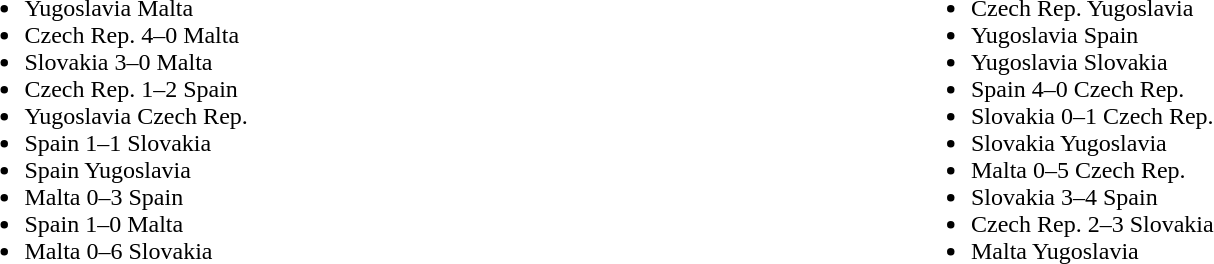<table width=100%>
<tr>
<td valign="middle" align=left width=50%><br><ul><li>Yugoslavia  Malta</li><li>Czech Rep. 4–0 Malta</li><li>Slovakia 3–0 Malta</li><li>Czech Rep. 1–2 Spain</li><li>Yugoslavia  Czech Rep.</li><li>Spain 1–1 Slovakia</li><li>Spain  Yugoslavia</li><li>Malta 0–3 Spain</li><li>Spain 1–0 Malta</li><li>Malta 0–6 Slovakia</li></ul></td>
<td valign="middle" align=left width=50%><br><ul><li>Czech Rep.  Yugoslavia</li><li>Yugoslavia  Spain</li><li>Yugoslavia  Slovakia</li><li>Spain 4–0 Czech Rep.</li><li>Slovakia 0–1 Czech Rep.</li><li>Slovakia  Yugoslavia</li><li>Malta 0–5 Czech Rep.</li><li>Slovakia 3–4 Spain</li><li>Czech Rep. 2–3 Slovakia</li><li>Malta  Yugoslavia</li></ul></td>
</tr>
</table>
